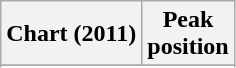<table class="wikitable sortable plainrowheaders">
<tr>
<th scope="col">Chart (2011)</th>
<th scope="col">Peak<br>position</th>
</tr>
<tr>
</tr>
<tr>
</tr>
<tr>
</tr>
<tr>
</tr>
<tr>
</tr>
<tr>
</tr>
<tr>
</tr>
<tr>
</tr>
</table>
